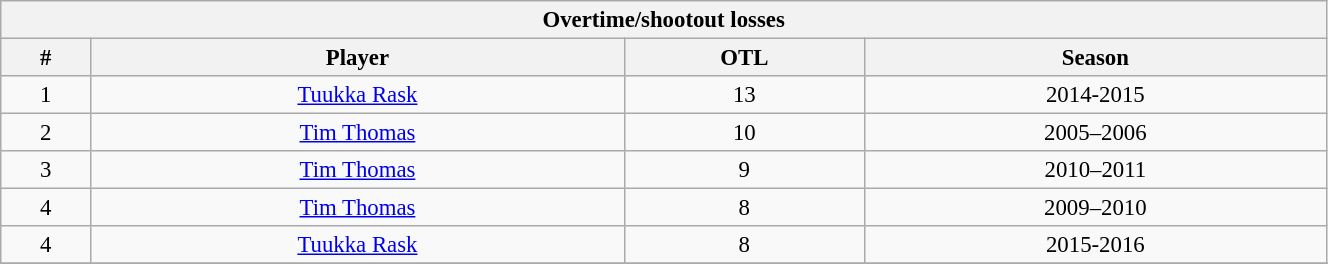<table class="wikitable" style="text-align: center; font-size: 95%" width="70%">
<tr>
<th colspan="4">Overtime/shootout losses</th>
</tr>
<tr>
<th>#</th>
<th>Player</th>
<th>OTL</th>
<th>Season</th>
</tr>
<tr>
<td>1</td>
<td><a href='#'>Tuukka Rask</a></td>
<td>13</td>
<td>2014-2015</td>
</tr>
<tr>
<td>2</td>
<td><a href='#'>Tim Thomas</a></td>
<td>10</td>
<td>2005–2006</td>
</tr>
<tr>
<td>3</td>
<td><a href='#'>Tim Thomas</a></td>
<td>9</td>
<td>2010–2011</td>
</tr>
<tr>
<td>4</td>
<td><a href='#'>Tim Thomas</a></td>
<td>8</td>
<td>2009–2010</td>
</tr>
<tr>
<td>4</td>
<td><a href='#'>Tuukka Rask</a></td>
<td>8</td>
<td>2015-2016</td>
</tr>
<tr>
</tr>
</table>
